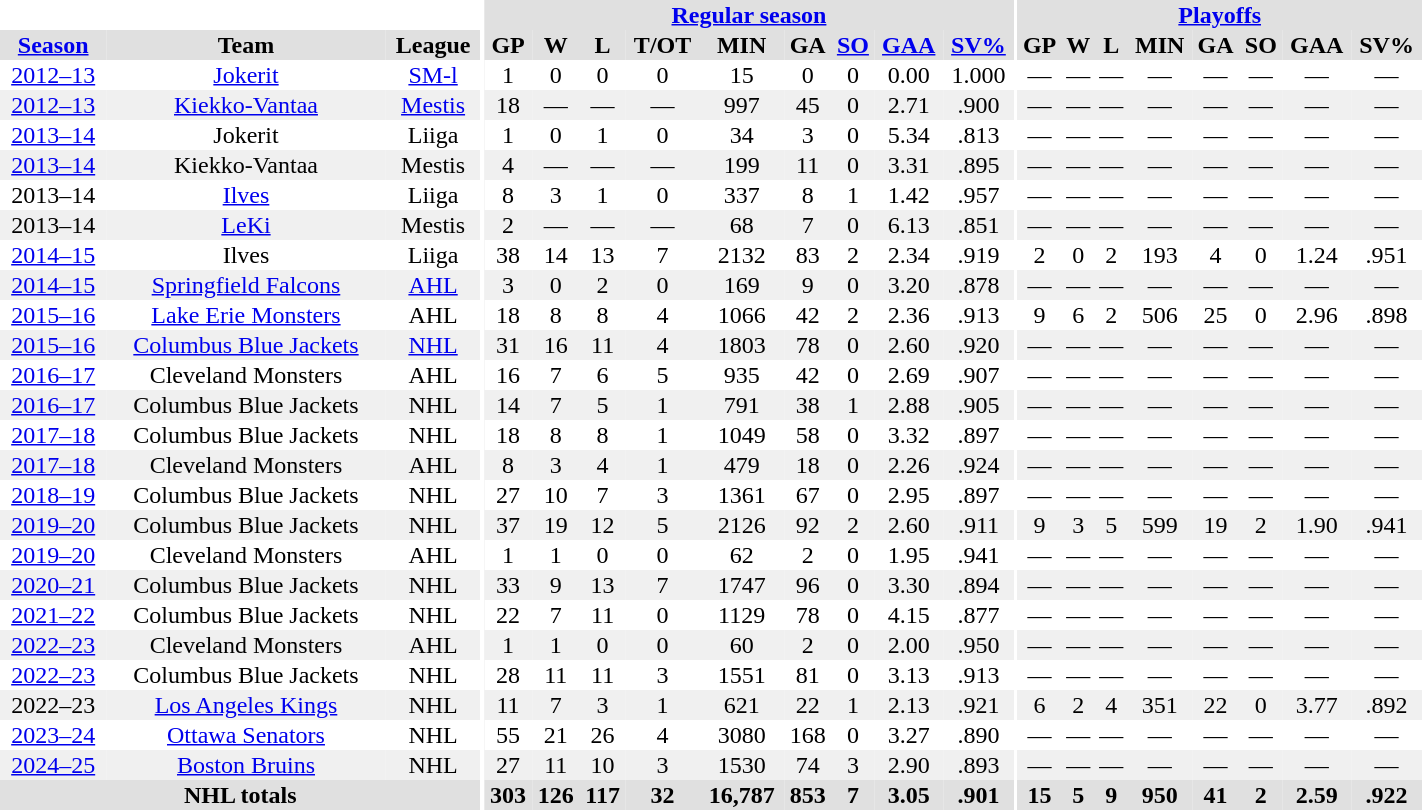<table border="0" cellpadding="1" cellspacing="0" style="text-align:center; width:75%">
<tr ALIGN="center" bgcolor="#e0e0e0">
<th align="center" colspan="3" bgcolor="#ffffff"></th>
<th align="center" rowspan="99" bgcolor="#ffffff"></th>
<th align="center" colspan="9" bgcolor="#e0e0e0"><a href='#'>Regular season</a></th>
<th align="center" rowspan="99" bgcolor="#ffffff"></th>
<th align="center" colspan="8" bgcolor="#e0e0e0"><a href='#'>Playoffs</a></th>
</tr>
<tr ALIGN="center" bgcolor="#e0e0e0">
<th><a href='#'>Season</a></th>
<th>Team</th>
<th>League</th>
<th>GP</th>
<th>W</th>
<th>L</th>
<th>T/OT</th>
<th>MIN</th>
<th>GA</th>
<th><a href='#'>SO</a></th>
<th><a href='#'>GAA</a></th>
<th><a href='#'>SV%</a></th>
<th>GP</th>
<th>W</th>
<th>L</th>
<th>MIN</th>
<th>GA</th>
<th>SO</th>
<th>GAA</th>
<th>SV%</th>
</tr>
<tr>
<td><a href='#'>2012–13</a></td>
<td><a href='#'>Jokerit</a></td>
<td><a href='#'>SM-l</a></td>
<td>1</td>
<td>0</td>
<td>0</td>
<td>0</td>
<td>15</td>
<td>0</td>
<td>0</td>
<td>0.00</td>
<td>1.000</td>
<td>—</td>
<td>—</td>
<td>—</td>
<td>—</td>
<td>—</td>
<td>—</td>
<td>—</td>
<td>—</td>
</tr>
<tr bgcolor="#f0f0f0">
<td><a href='#'>2012–13</a></td>
<td><a href='#'>Kiekko-Vantaa</a></td>
<td><a href='#'>Mestis</a></td>
<td>18</td>
<td>—</td>
<td>—</td>
<td>—</td>
<td>997</td>
<td>45</td>
<td>0</td>
<td>2.71</td>
<td>.900</td>
<td>—</td>
<td>—</td>
<td>—</td>
<td>—</td>
<td>—</td>
<td>—</td>
<td>—</td>
<td>—</td>
</tr>
<tr>
<td><a href='#'>2013–14</a></td>
<td>Jokerit</td>
<td>Liiga</td>
<td>1</td>
<td>0</td>
<td>1</td>
<td>0</td>
<td>34</td>
<td>3</td>
<td>0</td>
<td>5.34</td>
<td>.813</td>
<td>—</td>
<td>—</td>
<td>—</td>
<td>—</td>
<td>—</td>
<td>—</td>
<td>—</td>
<td>—</td>
</tr>
<tr bgcolor="#f0f0f0">
<td><a href='#'>2013–14</a></td>
<td>Kiekko-Vantaa</td>
<td>Mestis</td>
<td>4</td>
<td>—</td>
<td>—</td>
<td>—</td>
<td>199</td>
<td>11</td>
<td>0</td>
<td>3.31</td>
<td>.895</td>
<td>—</td>
<td>—</td>
<td>—</td>
<td>—</td>
<td>—</td>
<td>—</td>
<td>—</td>
<td>—</td>
</tr>
<tr>
<td>2013–14</td>
<td><a href='#'>Ilves</a></td>
<td>Liiga</td>
<td>8</td>
<td>3</td>
<td>1</td>
<td>0</td>
<td>337</td>
<td>8</td>
<td>1</td>
<td>1.42</td>
<td>.957</td>
<td>—</td>
<td>—</td>
<td>—</td>
<td>—</td>
<td>—</td>
<td>—</td>
<td>—</td>
<td>—</td>
</tr>
<tr bgcolor="#f0f0f0">
<td>2013–14</td>
<td><a href='#'>LeKi</a></td>
<td>Mestis</td>
<td>2</td>
<td>—</td>
<td>—</td>
<td>—</td>
<td>68</td>
<td>7</td>
<td>0</td>
<td>6.13</td>
<td>.851</td>
<td>—</td>
<td>—</td>
<td>—</td>
<td>—</td>
<td>—</td>
<td>—</td>
<td>—</td>
<td>—</td>
</tr>
<tr>
<td><a href='#'>2014–15</a></td>
<td>Ilves</td>
<td>Liiga</td>
<td>38</td>
<td>14</td>
<td>13</td>
<td>7</td>
<td>2132</td>
<td>83</td>
<td>2</td>
<td>2.34</td>
<td>.919</td>
<td>2</td>
<td>0</td>
<td>2</td>
<td>193</td>
<td>4</td>
<td>0</td>
<td>1.24</td>
<td>.951</td>
</tr>
<tr bgcolor="#f0f0f0">
<td><a href='#'>2014–15</a></td>
<td><a href='#'>Springfield Falcons</a></td>
<td><a href='#'>AHL</a></td>
<td>3</td>
<td>0</td>
<td>2</td>
<td>0</td>
<td>169</td>
<td>9</td>
<td>0</td>
<td>3.20</td>
<td>.878</td>
<td>—</td>
<td>—</td>
<td>—</td>
<td>—</td>
<td>—</td>
<td>—</td>
<td>—</td>
<td>—</td>
</tr>
<tr>
<td><a href='#'>2015–16</a></td>
<td><a href='#'>Lake Erie Monsters</a></td>
<td>AHL</td>
<td>18</td>
<td>8</td>
<td>8</td>
<td>4</td>
<td>1066</td>
<td>42</td>
<td>2</td>
<td>2.36</td>
<td>.913</td>
<td>9</td>
<td>6</td>
<td>2</td>
<td>506</td>
<td>25</td>
<td>0</td>
<td>2.96</td>
<td>.898</td>
</tr>
<tr bgcolor="#f0f0f0">
<td><a href='#'>2015–16</a></td>
<td><a href='#'>Columbus Blue Jackets</a></td>
<td><a href='#'>NHL</a></td>
<td>31</td>
<td>16</td>
<td>11</td>
<td>4</td>
<td>1803</td>
<td>78</td>
<td>0</td>
<td>2.60</td>
<td>.920</td>
<td>—</td>
<td>—</td>
<td>—</td>
<td>—</td>
<td>—</td>
<td>—</td>
<td>—</td>
<td>—</td>
</tr>
<tr>
<td><a href='#'>2016–17</a></td>
<td>Cleveland Monsters</td>
<td>AHL</td>
<td>16</td>
<td>7</td>
<td>6</td>
<td>5</td>
<td>935</td>
<td>42</td>
<td>0</td>
<td>2.69</td>
<td>.907</td>
<td>—</td>
<td>—</td>
<td>—</td>
<td>—</td>
<td>—</td>
<td>—</td>
<td>—</td>
<td>—</td>
</tr>
<tr bgcolor="#f0f0f0">
<td><a href='#'>2016–17</a></td>
<td>Columbus Blue Jackets</td>
<td>NHL</td>
<td>14</td>
<td>7</td>
<td>5</td>
<td>1</td>
<td>791</td>
<td>38</td>
<td>1</td>
<td>2.88</td>
<td>.905</td>
<td>—</td>
<td>—</td>
<td>—</td>
<td>—</td>
<td>—</td>
<td>—</td>
<td>—</td>
<td>—</td>
</tr>
<tr>
<td><a href='#'>2017–18</a></td>
<td>Columbus Blue Jackets</td>
<td>NHL</td>
<td>18</td>
<td>8</td>
<td>8</td>
<td>1</td>
<td>1049</td>
<td>58</td>
<td>0</td>
<td>3.32</td>
<td>.897</td>
<td>—</td>
<td>—</td>
<td>—</td>
<td>—</td>
<td>—</td>
<td>—</td>
<td>—</td>
<td>—</td>
</tr>
<tr bgcolor="#f0f0f0">
<td><a href='#'>2017–18</a></td>
<td>Cleveland Monsters</td>
<td>AHL</td>
<td>8</td>
<td>3</td>
<td>4</td>
<td>1</td>
<td>479</td>
<td>18</td>
<td>0</td>
<td>2.26</td>
<td>.924</td>
<td>—</td>
<td>—</td>
<td>—</td>
<td>—</td>
<td>—</td>
<td>—</td>
<td>—</td>
<td>—</td>
</tr>
<tr>
<td><a href='#'>2018–19</a></td>
<td>Columbus Blue Jackets</td>
<td>NHL</td>
<td>27</td>
<td>10</td>
<td>7</td>
<td>3</td>
<td>1361</td>
<td>67</td>
<td>0</td>
<td>2.95</td>
<td>.897</td>
<td>—</td>
<td>—</td>
<td>—</td>
<td>—</td>
<td>—</td>
<td>—</td>
<td>—</td>
<td>—</td>
</tr>
<tr bgcolor="#f0f0f0">
<td><a href='#'>2019–20</a></td>
<td>Columbus Blue Jackets</td>
<td>NHL</td>
<td>37</td>
<td>19</td>
<td>12</td>
<td>5</td>
<td>2126</td>
<td>92</td>
<td>2</td>
<td>2.60</td>
<td>.911</td>
<td>9</td>
<td>3</td>
<td>5</td>
<td>599</td>
<td>19</td>
<td>2</td>
<td>1.90</td>
<td>.941</td>
</tr>
<tr>
<td><a href='#'>2019–20</a></td>
<td>Cleveland Monsters</td>
<td>AHL</td>
<td>1</td>
<td>1</td>
<td>0</td>
<td>0</td>
<td>62</td>
<td>2</td>
<td>0</td>
<td>1.95</td>
<td>.941</td>
<td>—</td>
<td>—</td>
<td>—</td>
<td>—</td>
<td>—</td>
<td>—</td>
<td>—</td>
<td>—</td>
</tr>
<tr bgcolor="#f0f0f0">
<td><a href='#'>2020–21</a></td>
<td>Columbus Blue Jackets</td>
<td>NHL</td>
<td>33</td>
<td>9</td>
<td>13</td>
<td>7</td>
<td>1747</td>
<td>96</td>
<td>0</td>
<td>3.30</td>
<td>.894</td>
<td>—</td>
<td>—</td>
<td>—</td>
<td>—</td>
<td>—</td>
<td>—</td>
<td>—</td>
<td>—</td>
</tr>
<tr>
<td><a href='#'>2021–22</a></td>
<td>Columbus Blue Jackets</td>
<td>NHL</td>
<td>22</td>
<td>7</td>
<td>11</td>
<td>0</td>
<td>1129</td>
<td>78</td>
<td>0</td>
<td>4.15</td>
<td>.877</td>
<td>—</td>
<td>—</td>
<td>—</td>
<td>—</td>
<td>—</td>
<td>—</td>
<td>—</td>
<td>—</td>
</tr>
<tr bgcolor="#f0f0f0">
<td><a href='#'>2022–23</a></td>
<td>Cleveland Monsters</td>
<td>AHL</td>
<td>1</td>
<td>1</td>
<td>0</td>
<td>0</td>
<td>60</td>
<td>2</td>
<td>0</td>
<td>2.00</td>
<td>.950</td>
<td>—</td>
<td>—</td>
<td>—</td>
<td>—</td>
<td>—</td>
<td>—</td>
<td>—</td>
<td>—</td>
</tr>
<tr>
<td><a href='#'>2022–23</a></td>
<td>Columbus Blue Jackets</td>
<td>NHL</td>
<td>28</td>
<td>11</td>
<td>11</td>
<td>3</td>
<td>1551</td>
<td>81</td>
<td>0</td>
<td>3.13</td>
<td>.913</td>
<td>—</td>
<td>—</td>
<td>—</td>
<td>—</td>
<td>—</td>
<td>—</td>
<td>—</td>
<td>—</td>
</tr>
<tr bgcolor="#f0f0f0">
<td>2022–23</td>
<td><a href='#'>Los Angeles Kings</a></td>
<td>NHL</td>
<td>11</td>
<td>7</td>
<td>3</td>
<td>1</td>
<td>621</td>
<td>22</td>
<td>1</td>
<td>2.13</td>
<td>.921</td>
<td>6</td>
<td>2</td>
<td>4</td>
<td>351</td>
<td>22</td>
<td>0</td>
<td>3.77</td>
<td>.892</td>
</tr>
<tr>
<td><a href='#'>2023–24</a></td>
<td><a href='#'>Ottawa Senators</a></td>
<td>NHL</td>
<td>55</td>
<td>21</td>
<td>26</td>
<td>4</td>
<td>3080</td>
<td>168</td>
<td>0</td>
<td>3.27</td>
<td>.890</td>
<td>—</td>
<td>—</td>
<td>—</td>
<td>—</td>
<td>—</td>
<td>—</td>
<td>—</td>
<td>—</td>
</tr>
<tr bgcolor="#f0f0f0">
<td><a href='#'>2024–25</a></td>
<td><a href='#'>Boston Bruins</a></td>
<td>NHL</td>
<td>27</td>
<td>11</td>
<td>10</td>
<td>3</td>
<td>1530</td>
<td>74</td>
<td>3</td>
<td>2.90</td>
<td>.893</td>
<td>—</td>
<td>—</td>
<td>—</td>
<td>—</td>
<td>—</td>
<td>—</td>
<td>—</td>
<td>—</td>
</tr>
<tr ALIGN="center" bgcolor="#e0e0e0">
<th colspan="3" align="center">NHL totals</th>
<th>303</th>
<th>126</th>
<th>117</th>
<th>32</th>
<th>16,787</th>
<th>853</th>
<th>7</th>
<th>3.05</th>
<th>.901</th>
<th>15</th>
<th>5</th>
<th>9</th>
<th>950</th>
<th>41</th>
<th>2</th>
<th>2.59</th>
<th>.922</th>
</tr>
</table>
